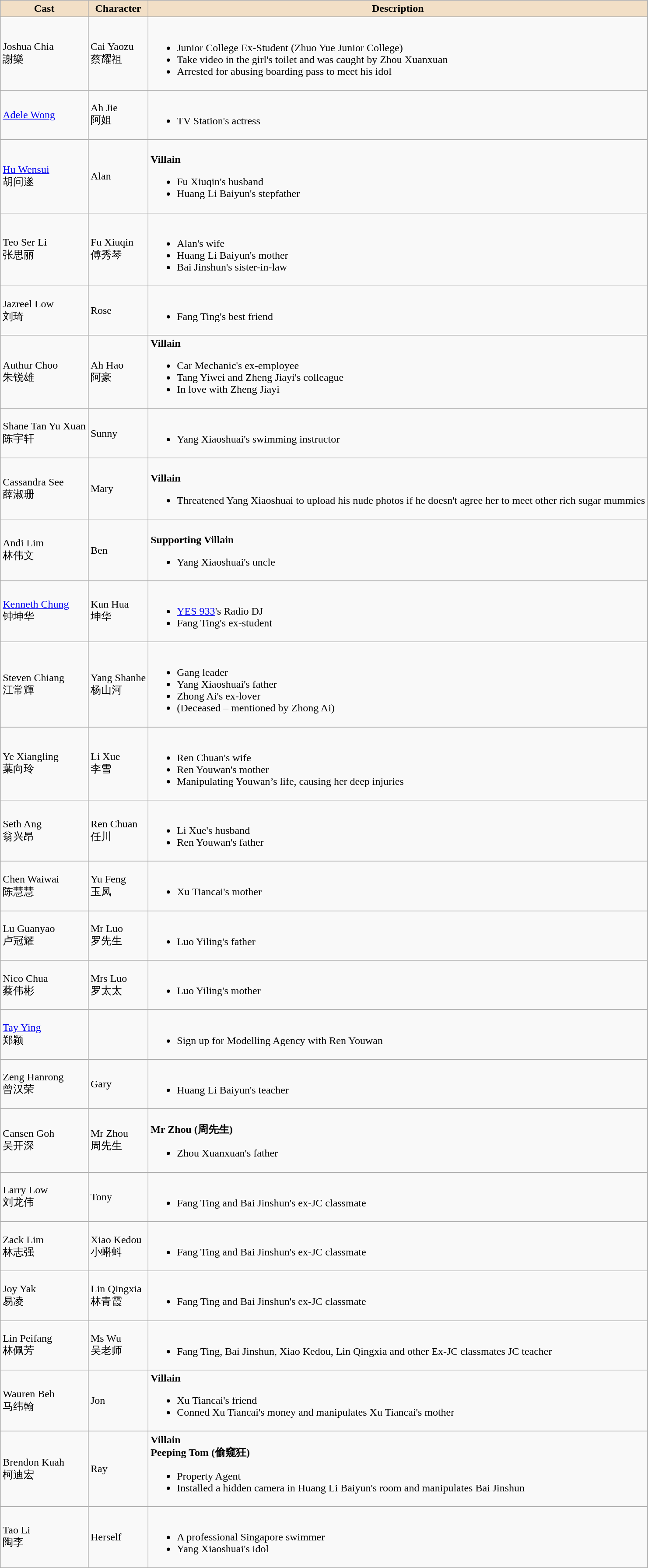<table class="wikitable">
<tr>
<th style="background:#f2dfc6">Cast</th>
<th style="background:#f2dfc6">Character</th>
<th style="background:#f2dfc6">Description</th>
</tr>
<tr>
<td>Joshua Chia <br> 謝樂</td>
<td>Cai Yaozu <br> 蔡耀祖</td>
<td><br><ul><li>Junior College Ex-Student (Zhuo Yue Junior College)</li><li>Take video in the girl's toilet and was caught by Zhou Xuanxuan</li><li>Arrested for abusing boarding pass to meet his idol</li></ul></td>
</tr>
<tr>
<td><a href='#'>Adele Wong</a></td>
<td>Ah Jie <br> 阿姐</td>
<td><br><ul><li>TV Station's actress</li></ul></td>
</tr>
<tr>
<td><a href='#'>Hu Wensui</a> <br> 胡问遂</td>
<td>Alan</td>
<td><br><strong>Villain</strong><ul><li>Fu Xiuqin's husband</li><li>Huang Li Baiyun's stepfather</li></ul></td>
</tr>
<tr>
<td>Teo Ser Li <br> 张思丽</td>
<td>Fu Xiuqin <br> 傅秀琴</td>
<td><br><ul><li>Alan's wife</li><li>Huang Li Baiyun's mother</li><li>Bai Jinshun's sister-in-law</li></ul></td>
</tr>
<tr>
<td>Jazreel Low <br> 刘琦</td>
<td>Rose</td>
<td><br><ul><li>Fang Ting's best friend</li></ul></td>
</tr>
<tr>
<td>Authur Choo <br> 朱锐雄</td>
<td>Ah Hao <br> 阿豪</td>
<td><strong>Villain</strong><br><ul><li>Car Mechanic's ex-employee</li><li>Tang Yiwei and Zheng Jiayi's colleague</li><li>In love with Zheng Jiayi</li></ul></td>
</tr>
<tr>
<td>Shane Tan Yu Xuan <br> 陈宇轩</td>
<td>Sunny</td>
<td><br><ul><li>Yang Xiaoshuai's swimming instructor</li></ul></td>
</tr>
<tr>
<td>Cassandra See <br> 薛淑珊</td>
<td>Mary</td>
<td><br><strong>Villain</strong><ul><li>Threatened Yang Xiaoshuai to upload his nude photos if he doesn't agree her to meet other rich sugar mummies</li></ul></td>
</tr>
<tr>
<td>Andi Lim <br> 林伟文</td>
<td>Ben</td>
<td><br><strong>Supporting Villain</strong><ul><li>Yang Xiaoshuai's uncle</li></ul></td>
</tr>
<tr>
<td><a href='#'>Kenneth Chung</a> <br> 钟坤华</td>
<td>Kun Hua <br> 坤华</td>
<td><br><ul><li><a href='#'>YES 933</a>'s Radio DJ</li><li>Fang Ting's ex-student</li></ul></td>
</tr>
<tr>
<td>Steven Chiang <br> 江常輝</td>
<td>Yang Shanhe <br> 杨山河</td>
<td><br><ul><li>Gang leader</li><li>Yang Xiaoshuai's father</li><li>Zhong Ai's ex-lover</li><li>(Deceased – mentioned by Zhong Ai)</li></ul></td>
</tr>
<tr>
<td>Ye Xiangling <br> 葉向玲</td>
<td>Li Xue <br> 李雪</td>
<td><br><ul><li>Ren Chuan's wife</li><li>Ren Youwan's mother</li><li>Manipulating Youwan’s life, causing her deep injuries</li></ul></td>
</tr>
<tr>
<td>Seth Ang <br> 翁兴昂</td>
<td>Ren Chuan <br> 任川</td>
<td><br><ul><li>Li Xue's husband</li><li>Ren Youwan's father</li></ul></td>
</tr>
<tr>
<td>Chen Waiwai <br> 陈慧慧</td>
<td>Yu Feng <br> 玉凤</td>
<td><br><ul><li>Xu Tiancai's mother</li></ul></td>
</tr>
<tr>
<td>Lu Guanyao <br> 卢冠耀</td>
<td>Mr Luo <br> 罗先生</td>
<td><br><ul><li>Luo Yiling's father</li></ul></td>
</tr>
<tr>
<td>Nico Chua <br> 蔡伟彬</td>
<td>Mrs Luo <br> 罗太太</td>
<td><br><ul><li>Luo Yiling's mother</li></ul></td>
</tr>
<tr>
<td><a href='#'>Tay Ying</a> <br> 郑颖</td>
<td></td>
<td><br><ul><li>Sign up for Modelling Agency with Ren Youwan</li></ul></td>
</tr>
<tr>
<td>Zeng Hanrong <br> 曾汉荣</td>
<td>Gary</td>
<td><br><ul><li>Huang Li Baiyun's teacher</li></ul></td>
</tr>
<tr>
<td>Cansen Goh <br> 吴开深</td>
<td>Mr Zhou <br> 周先生</td>
<td><br><strong>Mr Zhou (周先生)</strong><ul><li>Zhou Xuanxuan's father</li></ul></td>
</tr>
<tr>
<td>Larry Low <br> 刘龙伟</td>
<td>Tony</td>
<td><br><ul><li>Fang Ting and Bai Jinshun's ex-JC classmate</li></ul></td>
</tr>
<tr>
<td>Zack Lim <br> 林志强</td>
<td>Xiao Kedou <br> 小蝌蚪</td>
<td><br><ul><li>Fang Ting and Bai Jinshun's ex-JC classmate</li></ul></td>
</tr>
<tr>
<td>Joy Yak <br> 易凌</td>
<td>Lin Qingxia <br> 林青霞</td>
<td><br><ul><li>Fang Ting and Bai Jinshun's ex-JC classmate</li></ul></td>
</tr>
<tr>
<td>Lin Peifang <br> 林佩芳</td>
<td>Ms Wu <br> 吴老师</td>
<td><br><ul><li>Fang Ting, Bai Jinshun, Xiao Kedou, Lin Qingxia and other Ex-JC classmates JC teacher</li></ul></td>
</tr>
<tr>
<td>Wauren Beh <br> 马纬翰</td>
<td>Jon</td>
<td><strong>Villain</strong><br><ul><li>Xu Tiancai's friend</li><li>Conned Xu Tiancai's money and manipulates Xu Tiancai's mother</li></ul></td>
</tr>
<tr>
<td>Brendon Kuah <br> 柯迪宏</td>
<td>Ray</td>
<td><strong> Villain</strong><br><strong>Peeping Tom (偷窥狂)</strong><ul><li>Property Agent</li><li>Installed a hidden camera in Huang Li Baiyun's room and manipulates Bai Jinshun</li></ul></td>
</tr>
<tr>
<td>Tao Li <br> 陶李</td>
<td>Herself</td>
<td><br><ul><li>A professional Singapore swimmer</li><li>Yang Xiaoshuai's idol</li></ul></td>
</tr>
</table>
